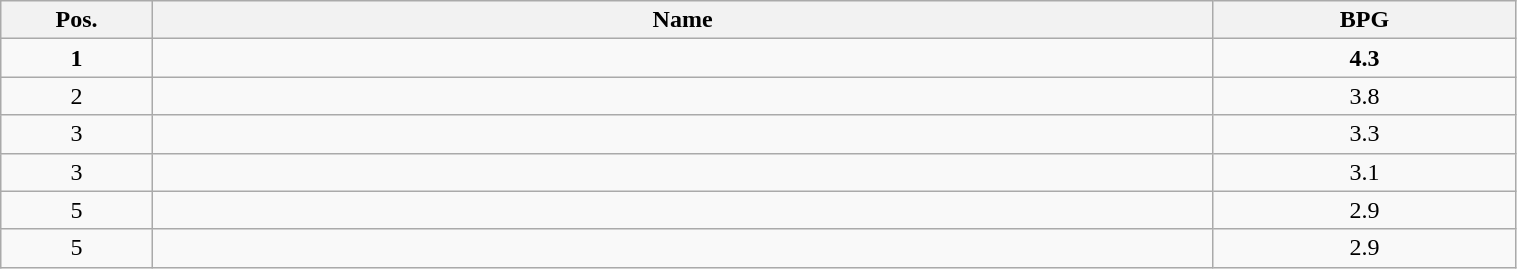<table class=wikitable width="80%">
<tr>
<th width="10%">Pos.</th>
<th width="70%">Name</th>
<th width="20%">BPG</th>
</tr>
<tr>
<td align=center><strong>1</strong></td>
<td><strong></strong></td>
<td align=center><strong>4.3</strong></td>
</tr>
<tr>
<td align=center>2</td>
<td></td>
<td align=center>3.8</td>
</tr>
<tr>
<td align=center>3</td>
<td></td>
<td align=center>3.3</td>
</tr>
<tr>
<td align=center>3</td>
<td></td>
<td align=center>3.1</td>
</tr>
<tr>
<td align=center>5</td>
<td></td>
<td align=center>2.9</td>
</tr>
<tr>
<td align=center>5</td>
<td></td>
<td align=center>2.9</td>
</tr>
</table>
